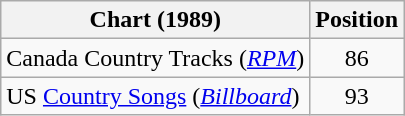<table class="wikitable sortable">
<tr>
<th scope="col">Chart (1989)</th>
<th scope="col">Position</th>
</tr>
<tr>
<td>Canada Country Tracks (<em><a href='#'>RPM</a></em>)</td>
<td align="center">86</td>
</tr>
<tr>
<td>US <a href='#'>Country Songs</a> (<em><a href='#'>Billboard</a></em>)</td>
<td align="center">93</td>
</tr>
</table>
